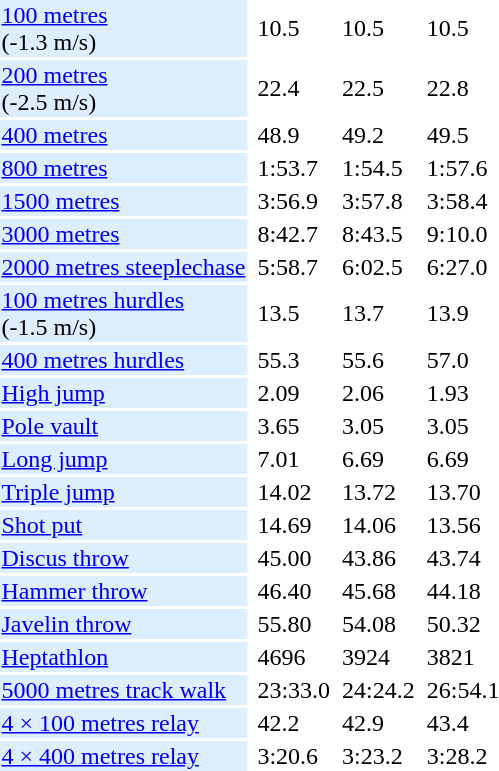<table>
<tr>
<td bgcolor = DDEEFF><a href='#'>100 metres</a> <br> (-1.3 m/s)</td>
<td></td>
<td>10.5</td>
<td></td>
<td>10.5</td>
<td></td>
<td>10.5</td>
</tr>
<tr>
<td bgcolor = DDEEFF><a href='#'>200 metres</a> <br> (-2.5 m/s)</td>
<td></td>
<td>22.4</td>
<td></td>
<td>22.5</td>
<td></td>
<td>22.8</td>
</tr>
<tr>
<td bgcolor = DDEEFF><a href='#'>400 metres</a></td>
<td></td>
<td>48.9</td>
<td></td>
<td>49.2</td>
<td></td>
<td>49.5</td>
</tr>
<tr>
<td bgcolor = DDEEFF><a href='#'>800 metres</a></td>
<td></td>
<td>1:53.7</td>
<td></td>
<td>1:54.5</td>
<td></td>
<td>1:57.6</td>
</tr>
<tr>
<td bgcolor = DDEEFF><a href='#'>1500 metres</a></td>
<td></td>
<td>3:56.9</td>
<td></td>
<td>3:57.8</td>
<td></td>
<td>3:58.4</td>
</tr>
<tr>
<td bgcolor = DDEEFF><a href='#'>3000 metres</a></td>
<td></td>
<td>8:42.7</td>
<td></td>
<td>8:43.5</td>
<td></td>
<td>9:10.0</td>
</tr>
<tr>
<td bgcolor = DDEEFF><a href='#'>2000 metres steeplechase</a></td>
<td></td>
<td>5:58.7</td>
<td></td>
<td>6:02.5</td>
<td></td>
<td>6:27.0</td>
</tr>
<tr>
<td bgcolor = DDEEFF><a href='#'>100 metres hurdles</a> <br> (-1.5 m/s)</td>
<td></td>
<td>13.5</td>
<td></td>
<td>13.7</td>
<td></td>
<td>13.9</td>
</tr>
<tr>
<td bgcolor = DDEEFF><a href='#'>400 metres hurdles</a></td>
<td></td>
<td>55.3</td>
<td></td>
<td>55.6</td>
<td></td>
<td>57.0</td>
</tr>
<tr>
<td bgcolor = DDEEFF><a href='#'>High jump</a></td>
<td></td>
<td>2.09</td>
<td></td>
<td>2.06</td>
<td></td>
<td>1.93</td>
</tr>
<tr>
<td bgcolor = DDEEFF><a href='#'>Pole vault</a></td>
<td></td>
<td>3.65</td>
<td></td>
<td>3.05</td>
<td></td>
<td>3.05</td>
</tr>
<tr>
<td bgcolor = DDEEFF><a href='#'>Long jump</a></td>
<td></td>
<td>7.01</td>
<td></td>
<td>6.69</td>
<td></td>
<td>6.69</td>
</tr>
<tr>
<td bgcolor = DDEEFF><a href='#'>Triple jump</a></td>
<td></td>
<td>14.02</td>
<td></td>
<td>13.72</td>
<td></td>
<td>13.70</td>
</tr>
<tr>
<td bgcolor = DDEEFF><a href='#'>Shot put</a></td>
<td></td>
<td>14.69</td>
<td></td>
<td>14.06</td>
<td></td>
<td>13.56</td>
</tr>
<tr>
<td bgcolor = DDEEFF><a href='#'>Discus throw</a></td>
<td></td>
<td>45.00</td>
<td></td>
<td>43.86</td>
<td></td>
<td>43.74</td>
</tr>
<tr>
<td bgcolor = DDEEFF><a href='#'>Hammer throw</a></td>
<td></td>
<td>46.40</td>
<td></td>
<td>45.68</td>
<td></td>
<td>44.18</td>
</tr>
<tr>
<td bgcolor = DDEEFF><a href='#'>Javelin throw</a></td>
<td></td>
<td>55.80</td>
<td></td>
<td>54.08</td>
<td></td>
<td>50.32</td>
</tr>
<tr>
<td bgcolor = DDEEFF><a href='#'>Heptathlon</a></td>
<td></td>
<td>4696</td>
<td></td>
<td>3924</td>
<td></td>
<td>3821</td>
</tr>
<tr>
<td bgcolor = DDEEFF><a href='#'>5000 metres track walk</a></td>
<td></td>
<td>23:33.0</td>
<td></td>
<td>24:24.2</td>
<td></td>
<td>26:54.1</td>
</tr>
<tr>
<td bgcolor = DDEEFF><a href='#'>4 × 100 metres relay</a></td>
<td></td>
<td>42.2</td>
<td></td>
<td>42.9</td>
<td></td>
<td>43.4</td>
</tr>
<tr>
<td bgcolor = DDEEFF><a href='#'>4 × 400 metres relay</a></td>
<td></td>
<td>3:20.6</td>
<td></td>
<td>3:23.2</td>
<td></td>
<td>3:28.2</td>
</tr>
</table>
